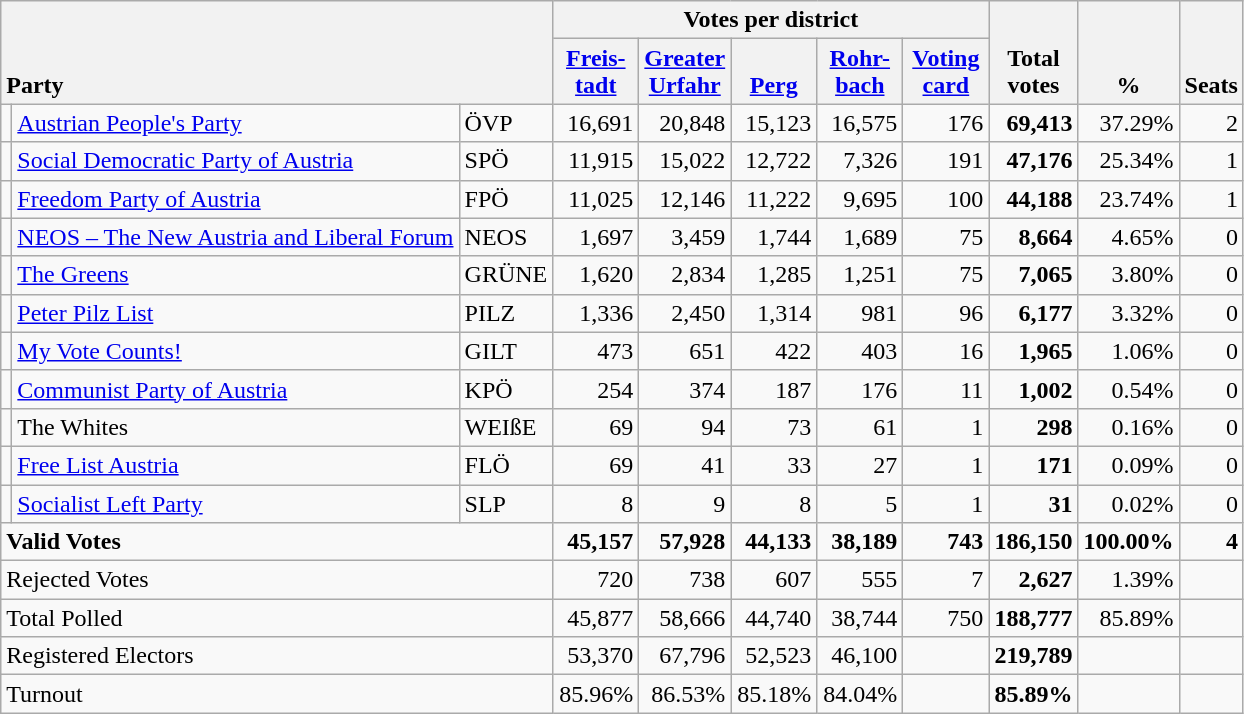<table class="wikitable" border="1" style="text-align:right;">
<tr>
<th style="text-align:left;" valign=bottom rowspan=2 colspan=3>Party</th>
<th colspan=5>Votes per district</th>
<th align=center valign=bottom rowspan=2 width="50">Total<br>votes</th>
<th align=center valign=bottom rowspan=2 width="50">%</th>
<th align=center valign=bottom rowspan=2>Seats</th>
</tr>
<tr>
<th align=center valign=bottom width="50"><a href='#'>Freis-<br>tadt</a></th>
<th align=center valign=bottom width="50"><a href='#'>Greater<br>Urfahr</a></th>
<th align=center valign=bottom width="50"><a href='#'>Perg</a></th>
<th align=center valign=bottom width="50"><a href='#'>Rohr-<br>bach</a></th>
<th align=center valign=bottom width="50"><a href='#'>Voting<br>card</a></th>
</tr>
<tr>
<td></td>
<td align=left><a href='#'>Austrian People's Party</a></td>
<td align=left>ÖVP</td>
<td>16,691</td>
<td>20,848</td>
<td>15,123</td>
<td>16,575</td>
<td>176</td>
<td><strong>69,413</strong></td>
<td>37.29%</td>
<td>2</td>
</tr>
<tr>
<td></td>
<td align=left><a href='#'>Social Democratic Party of Austria</a></td>
<td align=left>SPÖ</td>
<td>11,915</td>
<td>15,022</td>
<td>12,722</td>
<td>7,326</td>
<td>191</td>
<td><strong>47,176</strong></td>
<td>25.34%</td>
<td>1</td>
</tr>
<tr>
<td></td>
<td align=left><a href='#'>Freedom Party of Austria</a></td>
<td align=left>FPÖ</td>
<td>11,025</td>
<td>12,146</td>
<td>11,222</td>
<td>9,695</td>
<td>100</td>
<td><strong>44,188</strong></td>
<td>23.74%</td>
<td>1</td>
</tr>
<tr>
<td></td>
<td align=left style="white-space: nowrap;"><a href='#'>NEOS – The New Austria and Liberal Forum</a></td>
<td align=left>NEOS</td>
<td>1,697</td>
<td>3,459</td>
<td>1,744</td>
<td>1,689</td>
<td>75</td>
<td><strong>8,664</strong></td>
<td>4.65%</td>
<td>0</td>
</tr>
<tr>
<td></td>
<td align=left><a href='#'>The Greens</a></td>
<td align=left>GRÜNE</td>
<td>1,620</td>
<td>2,834</td>
<td>1,285</td>
<td>1,251</td>
<td>75</td>
<td><strong>7,065</strong></td>
<td>3.80%</td>
<td>0</td>
</tr>
<tr>
<td></td>
<td align=left><a href='#'>Peter Pilz List</a></td>
<td align=left>PILZ</td>
<td>1,336</td>
<td>2,450</td>
<td>1,314</td>
<td>981</td>
<td>96</td>
<td><strong>6,177</strong></td>
<td>3.32%</td>
<td>0</td>
</tr>
<tr>
<td></td>
<td align=left><a href='#'>My Vote Counts!</a></td>
<td align=left>GILT</td>
<td>473</td>
<td>651</td>
<td>422</td>
<td>403</td>
<td>16</td>
<td><strong>1,965</strong></td>
<td>1.06%</td>
<td>0</td>
</tr>
<tr>
<td></td>
<td align=left><a href='#'>Communist Party of Austria</a></td>
<td align=left>KPÖ</td>
<td>254</td>
<td>374</td>
<td>187</td>
<td>176</td>
<td>11</td>
<td><strong>1,002</strong></td>
<td>0.54%</td>
<td>0</td>
</tr>
<tr>
<td></td>
<td align=left>The Whites</td>
<td align=left>WEIßE</td>
<td>69</td>
<td>94</td>
<td>73</td>
<td>61</td>
<td>1</td>
<td><strong>298</strong></td>
<td>0.16%</td>
<td>0</td>
</tr>
<tr>
<td></td>
<td align=left><a href='#'>Free List Austria</a></td>
<td align=left>FLÖ</td>
<td>69</td>
<td>41</td>
<td>33</td>
<td>27</td>
<td>1</td>
<td><strong>171</strong></td>
<td>0.09%</td>
<td>0</td>
</tr>
<tr>
<td></td>
<td align=left><a href='#'>Socialist Left Party</a></td>
<td align=left>SLP</td>
<td>8</td>
<td>9</td>
<td>8</td>
<td>5</td>
<td>1</td>
<td><strong>31</strong></td>
<td>0.02%</td>
<td>0</td>
</tr>
<tr style="font-weight:bold">
<td align=left colspan=3>Valid Votes</td>
<td>45,157</td>
<td>57,928</td>
<td>44,133</td>
<td>38,189</td>
<td>743</td>
<td>186,150</td>
<td>100.00%</td>
<td>4</td>
</tr>
<tr>
<td align=left colspan=3>Rejected Votes</td>
<td>720</td>
<td>738</td>
<td>607</td>
<td>555</td>
<td>7</td>
<td><strong>2,627</strong></td>
<td>1.39%</td>
<td></td>
</tr>
<tr>
<td align=left colspan=3>Total Polled</td>
<td>45,877</td>
<td>58,666</td>
<td>44,740</td>
<td>38,744</td>
<td>750</td>
<td><strong>188,777</strong></td>
<td>85.89%</td>
<td></td>
</tr>
<tr>
<td align=left colspan=3>Registered Electors</td>
<td>53,370</td>
<td>67,796</td>
<td>52,523</td>
<td>46,100</td>
<td></td>
<td><strong>219,789</strong></td>
<td></td>
<td></td>
</tr>
<tr>
<td align=left colspan=3>Turnout</td>
<td>85.96%</td>
<td>86.53%</td>
<td>85.18%</td>
<td>84.04%</td>
<td></td>
<td><strong>85.89%</strong></td>
<td></td>
<td></td>
</tr>
</table>
